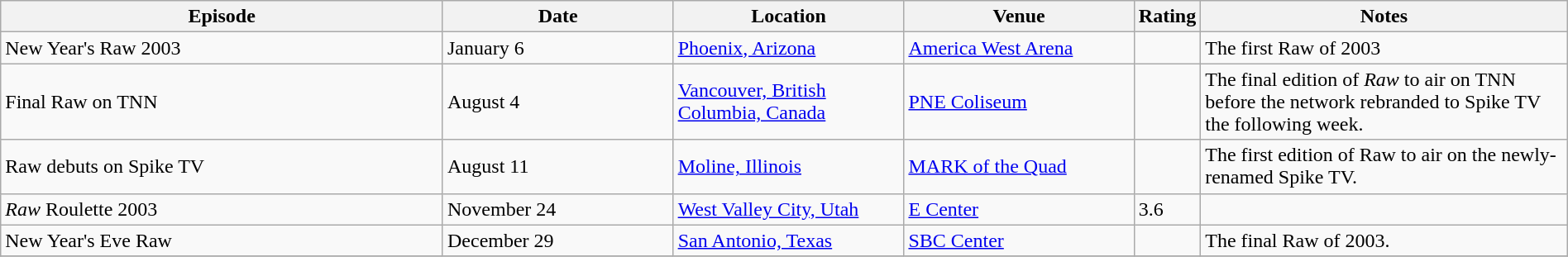<table class="wikitable plainrowheaders sortable" style="width:100%;">
<tr>
<th style="width:29%;">Episode</th>
<th style="width:15%;">Date</th>
<th style="width:15%;">Location</th>
<th style="width:15%;">Venue</th>
<th style="width:2%;">Rating</th>
<th style="width:99%;">Notes</th>
</tr>
<tr>
<td>New Year's Raw 2003</td>
<td>January 6</td>
<td><a href='#'>Phoenix, Arizona</a></td>
<td><a href='#'>America West Arena</a></td>
<td></td>
<td>The first Raw of 2003</td>
</tr>
<tr>
<td>Final Raw on TNN</td>
<td>August 4</td>
<td><a href='#'>Vancouver, British Columbia, Canada</a></td>
<td><a href='#'>PNE Coliseum</a></td>
<td></td>
<td>The final edition of <em>Raw</em> to air on TNN before the network rebranded to Spike TV the following week.</td>
</tr>
<tr>
<td>Raw debuts on Spike TV</td>
<td>August 11</td>
<td><a href='#'>Moline, Illinois</a></td>
<td><a href='#'>MARK of the Quad</a></td>
<td></td>
<td>The first edition of Raw to air on the newly-renamed Spike TV.</td>
</tr>
<tr>
<td><em>Raw</em> Roulette 2003</td>
<td>November 24</td>
<td><a href='#'>West Valley City, Utah</a></td>
<td><a href='#'>E Center</a></td>
<td>3.6</td>
<td></td>
</tr>
<tr>
<td>New Year's Eve Raw</td>
<td>December 29</td>
<td><a href='#'>San Antonio, Texas</a></td>
<td><a href='#'>SBC Center</a></td>
<td></td>
<td>The final Raw of 2003.</td>
</tr>
<tr>
</tr>
</table>
